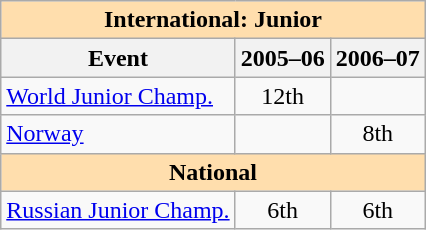<table class="wikitable" style="text-align:center">
<tr>
<th style="background-color: #ffdead; " colspan=3 align=center>International: Junior</th>
</tr>
<tr>
<th>Event</th>
<th>2005–06</th>
<th>2006–07</th>
</tr>
<tr>
<td align=left><a href='#'>World Junior Champ.</a></td>
<td>12th</td>
<td></td>
</tr>
<tr>
<td align=left> <a href='#'>Norway</a></td>
<td></td>
<td>8th</td>
</tr>
<tr>
<th style="background-color: #ffdead; " colspan=3 align=center>National</th>
</tr>
<tr>
<td align=left><a href='#'>Russian Junior Champ.</a></td>
<td>6th</td>
<td>6th</td>
</tr>
</table>
